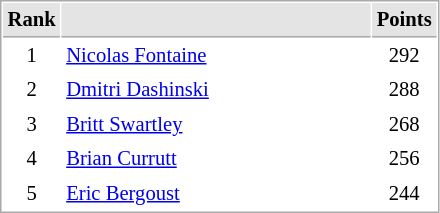<table cellspacing="1" cellpadding="3" style="border:1px solid #AAAAAA;font-size:86%">
<tr bgcolor="#E4E4E4">
<th style="border-bottom:1px solid #AAAAAA" width=10>Rank</th>
<th style="border-bottom:1px solid #AAAAAA" width=200></th>
<th style="border-bottom:1px solid #AAAAAA" width=20>Points</th>
</tr>
<tr>
<td align="center">1</td>
<td> <a href='#'>Nicolas Fontaine</a></td>
<td align=center>292</td>
</tr>
<tr>
<td align="center">2</td>
<td> <a href='#'>Dmitri Dashinski</a></td>
<td align=center>288</td>
</tr>
<tr>
<td align="center">3</td>
<td> <a href='#'>Britt Swartley</a></td>
<td align=center>268</td>
</tr>
<tr>
<td align="center">4</td>
<td> <a href='#'>Brian Currutt</a></td>
<td align=center>256</td>
</tr>
<tr>
<td align="center">5</td>
<td> <a href='#'>Eric Bergoust</a></td>
<td align=center>244</td>
</tr>
</table>
